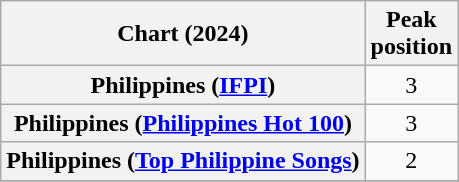<table class="wikitable sortable plainrowheaders" style="text-align:center">
<tr>
<th scope="col">Chart (2024)</th>
<th scope="col">Peak<br>position</th>
</tr>
<tr>
<th scope="row">Philippines (<a href='#'>IFPI</a>)</th>
<td>3</td>
</tr>
<tr>
<th scope="row">Philippines (<a href='#'>Philippines Hot 100</a>)</th>
<td>3</td>
</tr>
<tr>
<th scope="row">Philippines (<a href='#'>Top Philippine Songs</a>)</th>
<td>2</td>
</tr>
<tr>
</tr>
</table>
